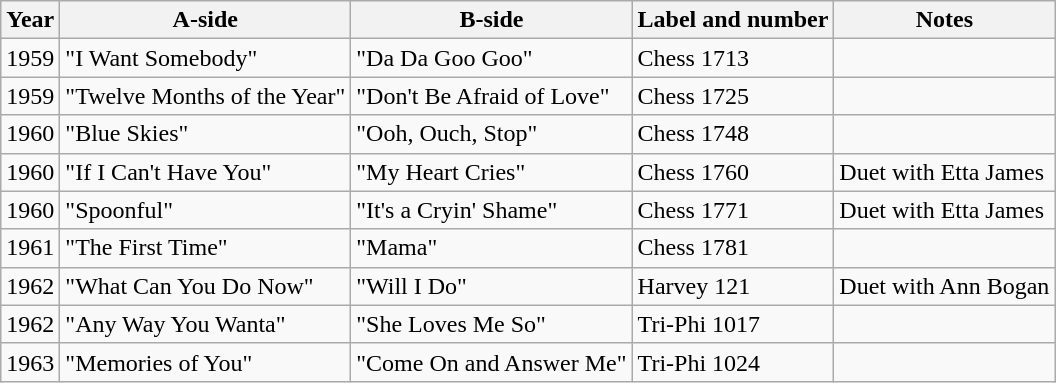<table class="wikitable">
<tr>
<th>Year</th>
<th>A-side</th>
<th>B-side</th>
<th>Label and number</th>
<th>Notes</th>
</tr>
<tr>
<td>1959</td>
<td>"I Want Somebody"</td>
<td>"Da Da Goo Goo"</td>
<td>Chess 1713</td>
<td></td>
</tr>
<tr>
<td>1959</td>
<td>"Twelve Months of the Year"</td>
<td>"Don't Be Afraid of Love"</td>
<td>Chess 1725</td>
<td></td>
</tr>
<tr>
<td>1960</td>
<td>"Blue Skies"</td>
<td>"Ooh, Ouch, Stop"</td>
<td>Chess 1748</td>
<td></td>
</tr>
<tr>
<td>1960</td>
<td>"If I Can't Have You"</td>
<td>"My Heart Cries"</td>
<td>Chess 1760</td>
<td>Duet with Etta James</td>
</tr>
<tr>
<td>1960</td>
<td>"Spoonful"</td>
<td>"It's a Cryin' Shame"</td>
<td>Chess 1771</td>
<td>Duet with Etta James</td>
</tr>
<tr>
<td>1961</td>
<td>"The First Time"</td>
<td>"Mama"</td>
<td>Chess 1781</td>
<td></td>
</tr>
<tr>
<td>1962</td>
<td>"What Can You Do Now"</td>
<td>"Will I Do"</td>
<td>Harvey 121</td>
<td>Duet with Ann Bogan</td>
</tr>
<tr>
<td>1962</td>
<td>"Any Way You Wanta"</td>
<td>"She Loves Me So"</td>
<td>Tri-Phi 1017</td>
<td></td>
</tr>
<tr>
<td>1963</td>
<td>"Memories of You"</td>
<td>"Come On and Answer Me"</td>
<td>Tri-Phi 1024</td>
<td></td>
</tr>
</table>
